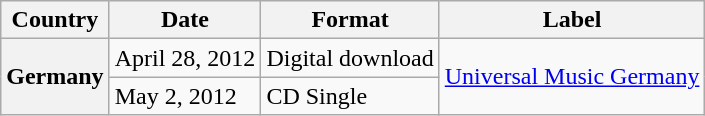<table class="wikitable plainrowheaders">
<tr>
<th scope="col">Country</th>
<th scope="col">Date</th>
<th scope="col">Format</th>
<th scope="col">Label</th>
</tr>
<tr>
<th scope="row" rowspan="2">Germany</th>
<td>April 28, 2012</td>
<td>Digital download</td>
<td rowspan="2"><a href='#'>Universal Music Germany</a></td>
</tr>
<tr>
<td>May 2, 2012</td>
<td>CD Single</td>
</tr>
</table>
